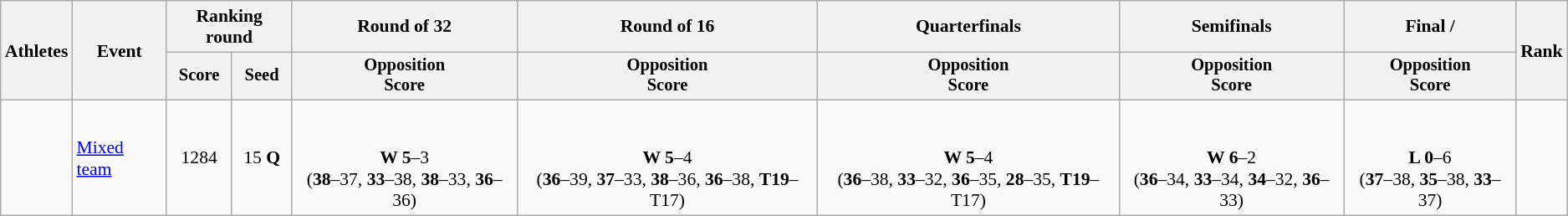<table class="wikitable" style="font-size:90%;">
<tr>
<th rowspan="2">Athletes</th>
<th rowspan="2">Event</th>
<th colspan="2">Ranking round</th>
<th>Round of 32</th>
<th>Round of 16</th>
<th>Quarterfinals</th>
<th>Semifinals</th>
<th>Final / </th>
<th rowspan=2>Rank</th>
</tr>
<tr style="font-size:95%">
<th>Score</th>
<th>Seed</th>
<th>Opposition<br>Score</th>
<th>Opposition<br>Score</th>
<th>Opposition<br>Score</th>
<th>Opposition<br>Score</th>
<th>Opposition<br>Score</th>
</tr>
<tr align=center>
<td align=left><br></td>
<td align=left><a href='#'>Mixed team</a></td>
<td>1284</td>
<td>15 <strong>Q</strong></td>
<td><br><br><strong>W 5</strong>–3<br>(<strong>38</strong>–37, <strong>33</strong>–38, <strong>38</strong>–33, <strong>36</strong>–36)</td>
<td><br><br><strong>W 5</strong>–4<br>(<strong>36</strong>–39, <strong>37</strong>–33, <strong>38</strong>–36, <strong>36</strong>–38, <strong>T19</strong>–T17)</td>
<td><br><br><strong>W 5</strong>–4<br>(<strong>36</strong>–38, <strong>33</strong>–32, <strong>36</strong>–35, <strong>28</strong>–35, <strong>T19</strong>–T17)</td>
<td><br><br><strong>W 6</strong>–2<br>(<strong>36</strong>–34, <strong>33</strong>–34, <strong>34</strong>–32, <strong>36</strong>–33)</td>
<td><br><br><strong>L 0</strong>–6<br>(<strong>37</strong>–38, <strong>35</strong>–38, <strong>33</strong>–37)</td>
<td></td>
</tr>
</table>
